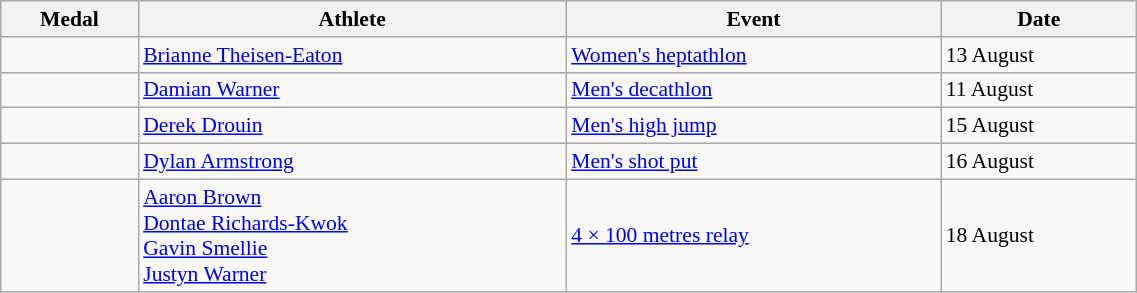<table class="wikitable" style="font-size:90%" width=60%>
<tr>
<th>Medal</th>
<th>Athlete</th>
<th>Event</th>
<th>Date</th>
</tr>
<tr>
<td></td>
<td><a href='#'>Brianne Theisen-Eaton</a></td>
<td><a href='#'>Women's heptathlon</a></td>
<td>13 August</td>
</tr>
<tr>
<td></td>
<td><a href='#'>Damian Warner</a></td>
<td><a href='#'>Men's decathlon</a></td>
<td>11 August</td>
</tr>
<tr>
<td></td>
<td><a href='#'>Derek Drouin</a></td>
<td><a href='#'>Men's high jump</a></td>
<td>15 August</td>
</tr>
<tr>
<td></td>
<td><a href='#'>Dylan Armstrong</a></td>
<td><a href='#'>Men's shot put</a></td>
<td>16 August</td>
</tr>
<tr>
<td></td>
<td><a href='#'>Aaron Brown</a><br><a href='#'>Dontae Richards-Kwok</a><br><a href='#'>Gavin Smellie</a><br><a href='#'>Justyn Warner</a></td>
<td><a href='#'>4 × 100 metres relay</a></td>
<td>18 August</td>
</tr>
</table>
